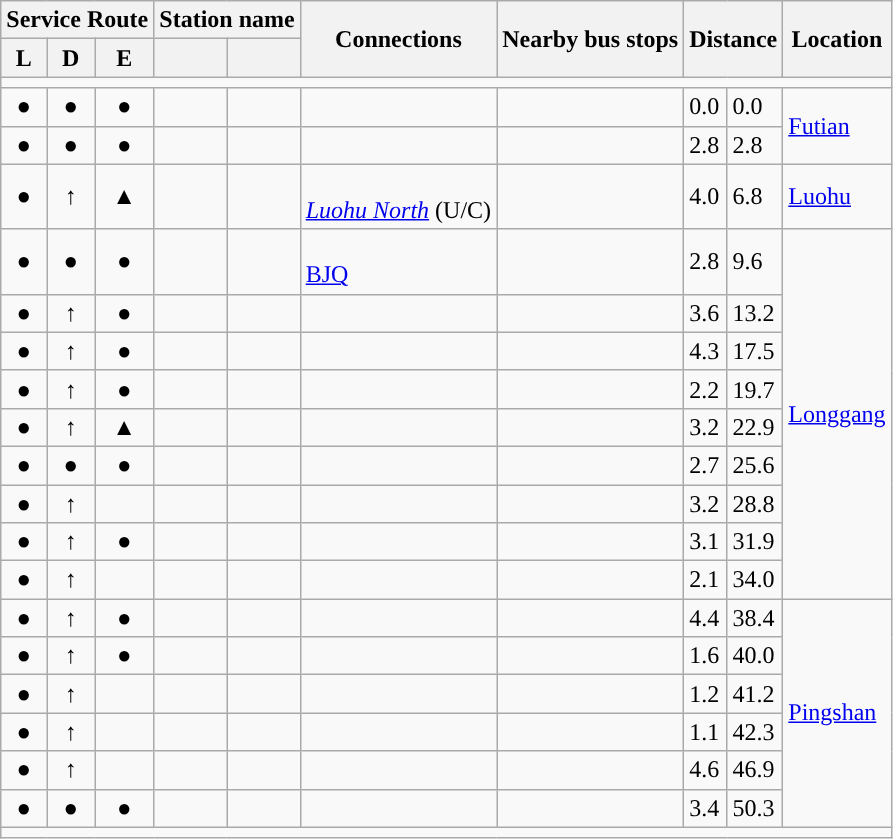<table class="wikitable">
<tr>
<th colspan="3"><strong>Service Route</strong></th>
<th colspan="2">Station name</th>
<th rowspan="2">Connections</th>
<th rowspan="2">Nearby bus stops</th>
<th colspan="2" rowspan="2">Distance<br></th>
<th rowspan="2">Location</th>
</tr>
<tr>
<th>L</th>
<th>D</th>
<th>E</th>
<th></th>
<th></th>
</tr>
<tr style="background:#">
<td colspan = "10"></td>
</tr>
<tr>
<td style="text-align:center;">●</td>
<td style="text-align:center;">●</td>
<td style="text-align:center;">●</td>
<td></td>
<td></td>
<td>  </td>
<td></td>
<td>0.0</td>
<td>0.0</td>
<td rowspan=2><a href='#'>Futian</a></td>
</tr>
<tr>
<td style="text-align:center;">●</td>
<td style="text-align:center;">●</td>
<td style="text-align:center;">●</td>
<td></td>
<td></td>
<td></td>
<td></td>
<td>2.8</td>
<td>2.8</td>
</tr>
<tr>
<td style="text-align:center;">●</td>
<td style="text-align:center;">↑</td>
<td style="text-align:center;">▲</td>
<td></td>
<td></td>
<td><br><em> <a href='#'>Luohu North</a></em> (U/C)</td>
<td></td>
<td>4.0</td>
<td>6.8</td>
<td rowspan=1><a href='#'>Luohu</a></td>
</tr>
<tr>
<td style="text-align:center;">●</td>
<td style="text-align:center;">●</td>
<td style="text-align:center;">●</td>
<td></td>
<td></td>
<td> <br> <a href='#'>BJQ</a></td>
<td></td>
<td>2.8</td>
<td>9.6</td>
<td rowspan=9><a href='#'>Longgang</a></td>
</tr>
<tr>
<td style="text-align:center;">●</td>
<td style="text-align:center;">↑</td>
<td style="text-align:center;">●</td>
<td></td>
<td></td>
<td></td>
<td></td>
<td>3.6</td>
<td>13.2</td>
</tr>
<tr>
<td style="text-align:center;">●</td>
<td style="text-align:center;">↑</td>
<td style="text-align:center;">●</td>
<td></td>
<td></td>
<td></td>
<td></td>
<td>4.3</td>
<td>17.5</td>
</tr>
<tr>
<td style="text-align:center;">●</td>
<td style="text-align:center;">↑</td>
<td style="text-align:center;">●</td>
<td></td>
<td></td>
<td></td>
<td></td>
<td>2.2</td>
<td>19.7</td>
</tr>
<tr>
<td style="text-align:center;">●</td>
<td style="text-align:center;">↑</td>
<td style="text-align:center;">▲</td>
<td></td>
<td></td>
<td></td>
<td></td>
<td>3.2</td>
<td>22.9</td>
</tr>
<tr>
<td style="text-align:center;">●</td>
<td style="text-align:center;">●</td>
<td style="text-align:center;">●</td>
<td></td>
<td></td>
<td> </td>
<td></td>
<td>2.7</td>
<td>25.6</td>
</tr>
<tr>
<td style="text-align:center;">●</td>
<td style="text-align:center;">↑</td>
<td style="text-align:center;"></td>
<td></td>
<td></td>
<td></td>
<td></td>
<td>3.2</td>
<td>28.8</td>
</tr>
<tr>
<td style="text-align:center;">●</td>
<td style="text-align:center;">↑</td>
<td style="text-align:center;">●</td>
<td></td>
<td></td>
<td></td>
<td></td>
<td>3.1</td>
<td>31.9</td>
</tr>
<tr>
<td style="text-align:center;">●</td>
<td style="text-align:center;">↑</td>
<td style="text-align:center;"></td>
<td></td>
<td></td>
<td></td>
<td></td>
<td>2.1</td>
<td>34.0</td>
</tr>
<tr>
<td style="text-align:center;">●</td>
<td style="text-align:center;">↑</td>
<td style="text-align:center;">●</td>
<td></td>
<td></td>
<td></td>
<td></td>
<td>4.4</td>
<td>38.4</td>
<td rowspan=6><a href='#'>Pingshan</a></td>
</tr>
<tr>
<td style="text-align:center;">●</td>
<td style="text-align:center;">↑</td>
<td style="text-align:center;">●</td>
<td></td>
<td></td>
<td></td>
<td></td>
<td>1.6</td>
<td>40.0</td>
</tr>
<tr>
<td style="text-align:center;">●</td>
<td style="text-align:center;">↑</td>
<td style="text-align:center;"></td>
<td></td>
<td></td>
<td></td>
<td></td>
<td>1.2</td>
<td>41.2</td>
</tr>
<tr>
<td style="text-align:center;">●</td>
<td style="text-align:center;">↑</td>
<td style="text-align:center;"></td>
<td></td>
<td></td>
<td> </td>
<td></td>
<td>1.1</td>
<td>42.3</td>
</tr>
<tr>
<td style="text-align:center;">●</td>
<td style="text-align:center;">↑</td>
<td style="text-align:center;"></td>
<td></td>
<td></td>
<td></td>
<td></td>
<td>4.6</td>
<td>46.9</td>
</tr>
<tr>
<td style="text-align:center;">●</td>
<td style="text-align:center;">●</td>
<td style="text-align:center;">●</td>
<td></td>
<td></td>
<td></td>
<td></td>
<td>3.4</td>
<td>50.3<br></td>
</tr>
<tr style="background:#">
<td colspan = "10"></td>
</tr>
</table>
